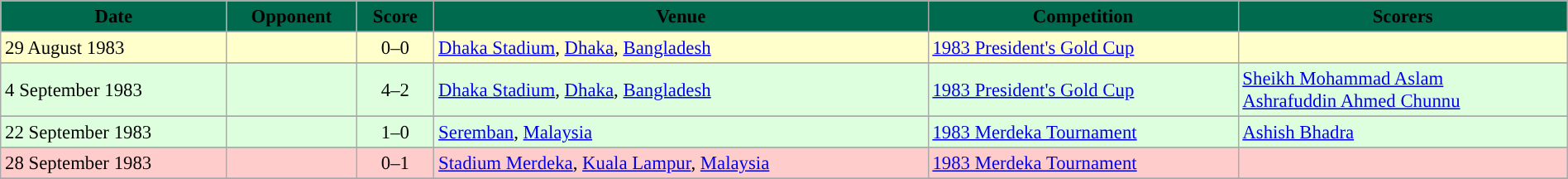<table class="wikitable" width=100% style="text-align:left;font-size:95%;">
<tr>
<th style="background:#006a4e;"><span>Date</span></th>
<th style="background:#006a4e;"><span>Opponent</span></th>
<th style="background:#006a4e;"><span>Score</span></th>
<th style="background:#006a4e;"><span>Venue</span></th>
<th style="background:#006a4e;"><span>Competition</span></th>
<th style="background:#006a4e;"><span>Scorers</span></th>
</tr>
<tr>
</tr>
<tr style="background:#ffc;">
<td>29 August 1983</td>
<td></td>
<td style="text-align: center">0–0</td>
<td> <a href='#'>Dhaka Stadium</a>, <a href='#'>Dhaka</a>, <a href='#'>Bangladesh</a></td>
<td><a href='#'>1983 President's Gold Cup</a></td>
<td></td>
</tr>
<tr>
</tr>
<tr style="background:#dfd;">
<td>4 September 1983</td>
<td></td>
<td style="text-align: center">4–2</td>
<td> <a href='#'>Dhaka Stadium</a>, <a href='#'>Dhaka</a>, <a href='#'>Bangladesh</a></td>
<td><a href='#'>1983 President's Gold Cup</a></td>
<td><a href='#'>Sheikh Mohammad Aslam</a>  <br> <a href='#'>Ashrafuddin Ahmed Chunnu</a> </td>
</tr>
<tr>
</tr>
<tr style="background:#dfd;">
<td>22 September 1983</td>
<td></td>
<td style="text-align: center">1–0</td>
<td> <a href='#'>Seremban</a>, <a href='#'>Malaysia</a></td>
<td><a href='#'>1983 Merdeka Tournament</a></td>
<td><a href='#'>Ashish Bhadra</a> </td>
</tr>
<tr>
</tr>
<tr style="background:#fcc;">
<td>28 September 1983</td>
<td></td>
<td style="text-align: center">0–1</td>
<td> <a href='#'>Stadium Merdeka</a>, <a href='#'>Kuala Lampur</a>, <a href='#'>Malaysia</a></td>
<td><a href='#'>1983 Merdeka Tournament</a></td>
<td></td>
</tr>
<tr>
</tr>
</table>
